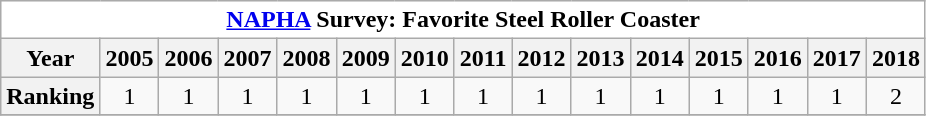<table class="wikitable">
<tr>
<th style="text-align:center; background:white;" colspan="31"><a href='#'>NAPHA</a> Survey: Favorite Steel Roller Coaster</th>
</tr>
<tr style="background:#white;">
<th style="text-align:center;">Year</th>
<th>2005</th>
<th>2006</th>
<th>2007</th>
<th>2008</th>
<th>2009</th>
<th>2010</th>
<th>2011</th>
<th>2012</th>
<th>2013</th>
<th>2014</th>
<th>2015</th>
<th>2016</th>
<th>2017</th>
<th>2018</th>
</tr>
<tr>
<th style="text-align:center; background:#white;">Ranking</th>
<td style="text-align:center">1</td>
<td style="text-align:center">1</td>
<td style="text-align:center">1</td>
<td style="text-align:center">1</td>
<td style="text-align:center">1</td>
<td style="text-align:center">1</td>
<td style="text-align:center">1</td>
<td style="text-align:center">1</td>
<td style="text-align:center">1</td>
<td style="text-align:center">1</td>
<td style="text-align:center">1</td>
<td style="text-align:center">1</td>
<td style="text-align:center">1</td>
<td style="text-align:center">2</td>
</tr>
<tr>
</tr>
</table>
